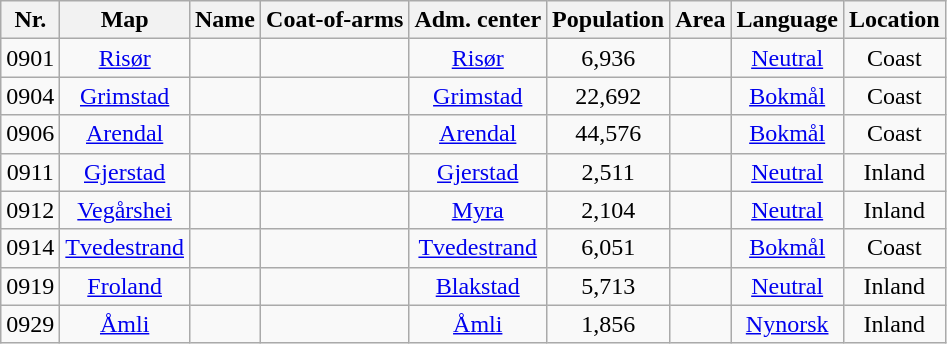<table class="wikitable sortable" style="text-align: center;">
<tr>
<th>Nr.</th>
<th class="unsortable">Map</th>
<th>Name</th>
<th>Coat-of-arms</th>
<th>Adm. center</th>
<th>Population</th>
<th>Area<br></th>
<th>Language</th>
<th>Location</th>
</tr>
<tr>
<td>0901</td>
<td><a href='#'>Risør</a></td>
<td></td>
<td></td>
<td><a href='#'>Risør</a></td>
<td>6,936</td>
<td></td>
<td><a href='#'>Neutral</a></td>
<td>Coast</td>
</tr>
<tr>
<td>0904</td>
<td><a href='#'>Grimstad</a></td>
<td></td>
<td></td>
<td><a href='#'>Grimstad</a></td>
<td>22,692</td>
<td></td>
<td><a href='#'>Bokmål</a></td>
<td>Coast</td>
</tr>
<tr>
<td>0906</td>
<td><a href='#'>Arendal</a></td>
<td></td>
<td></td>
<td><a href='#'>Arendal</a></td>
<td>44,576</td>
<td></td>
<td><a href='#'>Bokmål</a></td>
<td>Coast</td>
</tr>
<tr>
<td>0911</td>
<td><a href='#'>Gjerstad</a></td>
<td></td>
<td></td>
<td><a href='#'>Gjerstad</a></td>
<td>2,511</td>
<td></td>
<td><a href='#'>Neutral</a></td>
<td>Inland</td>
</tr>
<tr>
<td>0912</td>
<td><a href='#'>Vegårshei</a></td>
<td></td>
<td></td>
<td><a href='#'>Myra</a></td>
<td>2,104</td>
<td></td>
<td><a href='#'>Neutral</a></td>
<td>Inland</td>
</tr>
<tr>
<td>0914</td>
<td><a href='#'>Tvedestrand</a></td>
<td></td>
<td></td>
<td><a href='#'>Tvedestrand</a></td>
<td>6,051</td>
<td></td>
<td><a href='#'>Bokmål</a></td>
<td>Coast</td>
</tr>
<tr>
<td>0919</td>
<td><a href='#'>Froland</a></td>
<td></td>
<td></td>
<td><a href='#'>Blakstad</a></td>
<td>5,713</td>
<td></td>
<td><a href='#'>Neutral</a></td>
<td>Inland</td>
</tr>
<tr>
<td>0929</td>
<td><a href='#'>Åmli</a></td>
<td></td>
<td></td>
<td><a href='#'>Åmli</a></td>
<td>1,856</td>
<td></td>
<td><a href='#'>Nynorsk</a></td>
<td>Inland</td>
</tr>
</table>
